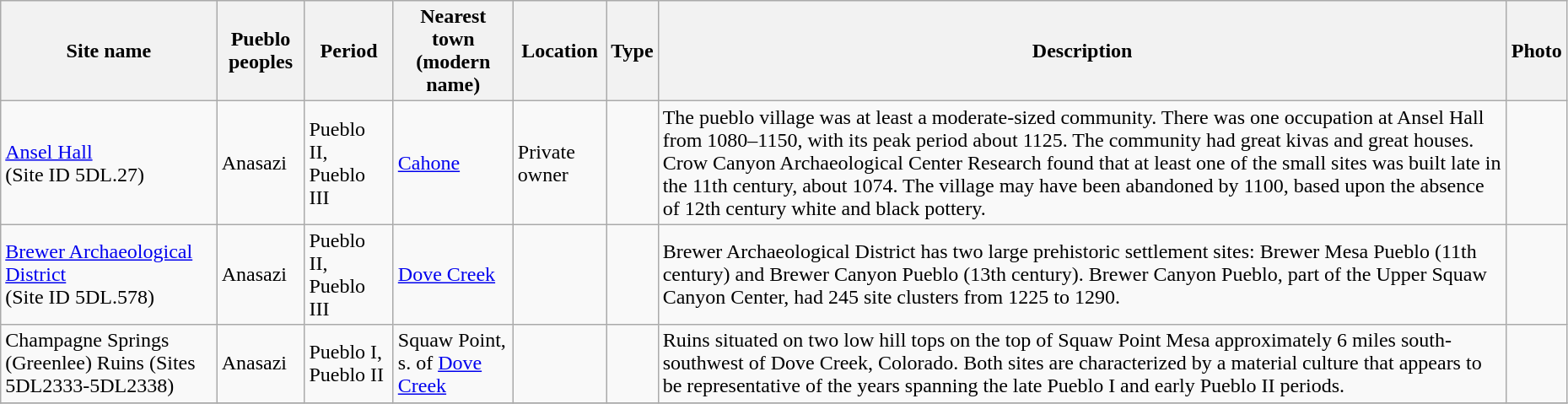<table class="wikitable sortable" style="width:98%">
<tr>
<th>Site name</th>
<th>Pueblo peoples</th>
<th>Period</th>
<th>Nearest town (modern name)</th>
<th>Location</th>
<th>Type</th>
<th>Description</th>
<th>Photo</th>
</tr>
<tr>
<td><a href='#'>Ansel Hall</a><br>(Site ID 5DL.27)</td>
<td>Anasazi</td>
<td>Pueblo II, Pueblo III</td>
<td><a href='#'>Cahone</a></td>
<td>Private owner</td>
<td></td>
<td>The pueblo village was at least a moderate-sized community. There was one occupation at Ansel Hall from 1080–1150, with its peak period about 1125.  The community had great kivas and great houses. Crow Canyon Archaeological Center Research found that at least one of the small sites was built late in the 11th century, about 1074. The village may have been abandoned by 1100, based upon the absence of 12th century white and black pottery.</td>
<td></td>
</tr>
<tr>
<td><a href='#'>Brewer Archaeological District</a><br>(Site ID 5DL.578)</td>
<td>Anasazi</td>
<td>Pueblo II, Pueblo III</td>
<td><a href='#'>Dove Creek</a></td>
<td></td>
<td></td>
<td>Brewer Archaeological District has two large prehistoric settlement sites:  Brewer Mesa Pueblo (11th century) and Brewer Canyon Pueblo (13th century). Brewer Canyon Pueblo, part of the Upper Squaw Canyon Center, had 245 site clusters from 1225 to 1290.</td>
<td></td>
</tr>
<tr>
<td>Champagne Springs (Greenlee) Ruins (Sites 5DL2333-5DL2338)</td>
<td>Anasazi</td>
<td>Pueblo I, Pueblo II</td>
<td>Squaw Point, s. of <a href='#'>Dove Creek</a></td>
<td></td>
<td></td>
<td>Ruins situated on two low hill tops on the top of Squaw Point Mesa approximately 6 miles south-southwest of Dove Creek, Colorado. Both sites are characterized by a material culture that appears to be representative of the years spanning the late Pueblo I and early Pueblo II periods.</td>
<td></td>
</tr>
<tr>
</tr>
</table>
